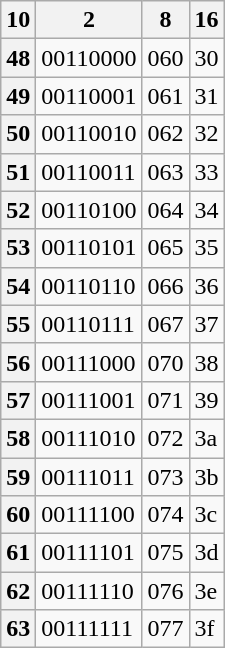<table class="wikitable">
<tr>
<th>10</th>
<th>2</th>
<th>8</th>
<th>16</th>
</tr>
<tr>
<th>48</th>
<td>00110000</td>
<td>060</td>
<td>30</td>
</tr>
<tr>
<th>49</th>
<td>00110001</td>
<td>061</td>
<td>31</td>
</tr>
<tr>
<th>50</th>
<td>00110010</td>
<td>062</td>
<td>32</td>
</tr>
<tr>
<th>51</th>
<td>00110011</td>
<td>063</td>
<td>33</td>
</tr>
<tr>
<th>52</th>
<td>00110100</td>
<td>064</td>
<td>34</td>
</tr>
<tr>
<th>53</th>
<td>00110101</td>
<td>065</td>
<td>35</td>
</tr>
<tr>
<th>54</th>
<td>00110110</td>
<td>066</td>
<td>36</td>
</tr>
<tr>
<th>55</th>
<td>00110111</td>
<td>067</td>
<td>37</td>
</tr>
<tr>
<th>56</th>
<td>00111000</td>
<td>070</td>
<td>38</td>
</tr>
<tr>
<th>57</th>
<td>00111001</td>
<td>071</td>
<td>39</td>
</tr>
<tr>
<th>58</th>
<td>00111010</td>
<td>072</td>
<td>3a</td>
</tr>
<tr>
<th>59</th>
<td>00111011</td>
<td>073</td>
<td>3b</td>
</tr>
<tr>
<th>60</th>
<td>00111100</td>
<td>074</td>
<td>3c</td>
</tr>
<tr>
<th>61</th>
<td>00111101</td>
<td>075</td>
<td>3d</td>
</tr>
<tr>
<th>62</th>
<td>00111110</td>
<td>076</td>
<td>3e</td>
</tr>
<tr>
<th>63</th>
<td>00111111</td>
<td>077</td>
<td>3f</td>
</tr>
</table>
